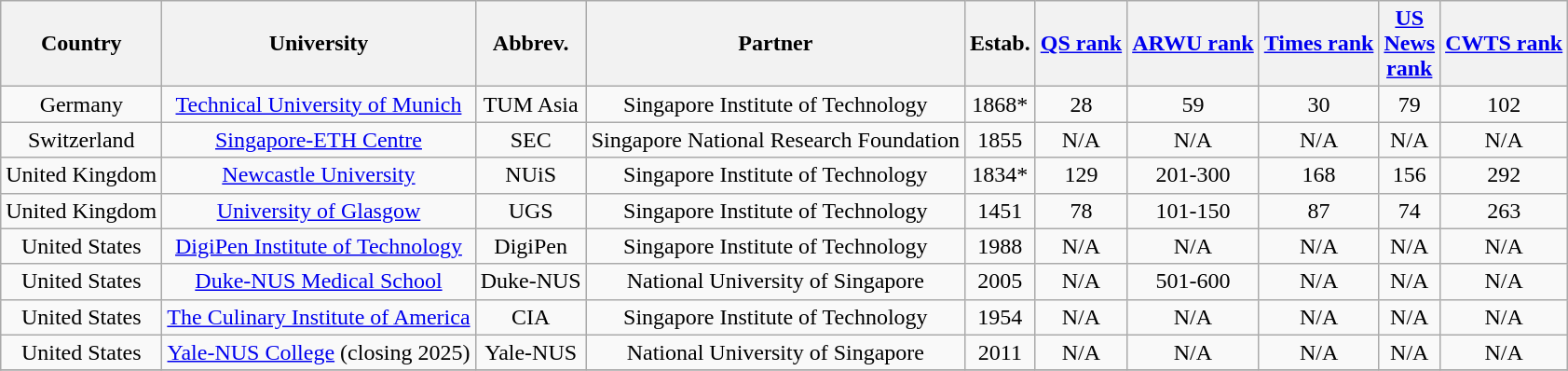<table class="wikitable sortable">
<tr>
<th>Country</th>
<th scope="col">University</th>
<th>Abbrev.</th>
<th>Partner</th>
<th scope="col">Estab.</th>
<th data-sort-type="number"><a href='#'>QS rank</a></th>
<th data-sort-type="number"><a href='#'>ARWU rank</a></th>
<th data-sort-type="number"><a href='#'>Times rank</a></th>
<th data-sort-type="number"><a href='#'>US<br>News<br>rank</a></th>
<th data-sort-type="number"><a href='#'>CWTS rank</a><br></th>
</tr>
<tr>
<td align="center">Germany</td>
<td align="center"><a href='#'>Technical University of Munich</a></td>
<td align="center">TUM Asia</td>
<td align="center">Singapore Institute of Technology</td>
<td align="center">1868*</td>
<td align="center">28</td>
<td align="center">59</td>
<td align="center">30</td>
<td align="center">79</td>
<td align="center">102</td>
</tr>
<tr>
<td align="center">Switzerland</td>
<td align="center"><a href='#'>Singapore-ETH Centre</a></td>
<td align="center">SEC</td>
<td align="center">Singapore National Research Foundation</td>
<td align="center">1855</td>
<td align="center">N/A</td>
<td align="center">N/A</td>
<td align="center">N/A</td>
<td align="center">N/A</td>
<td align="center">N/A</td>
</tr>
<tr>
<td align="center">United Kingdom</td>
<td align="center"><a href='#'>Newcastle University</a></td>
<td align="center">NUiS</td>
<td align="center">Singapore Institute of Technology</td>
<td align="center">1834*</td>
<td align="center">129</td>
<td align="center">201-300</td>
<td align="center">168</td>
<td align="center">156</td>
<td align="center">292</td>
</tr>
<tr>
<td align="center">United Kingdom</td>
<td align="center"><a href='#'>University of Glasgow</a></td>
<td align="center">UGS</td>
<td align="center">Singapore Institute of Technology</td>
<td align="center">1451</td>
<td align="center">78</td>
<td align="center">101-150</td>
<td align="center">87</td>
<td align="center">74</td>
<td align="center">263</td>
</tr>
<tr>
<td align="center">United States</td>
<td align="center"><a href='#'>DigiPen Institute of Technology</a></td>
<td align="center">DigiPen</td>
<td align="center">Singapore Institute of Technology</td>
<td align="center">1988</td>
<td align="center" data-sort-value="100000">N/A</td>
<td align="center" data-sort-value="100000">N/A</td>
<td align="center" data-sort-value="100000">N/A</td>
<td align="center" data-sort-value="100000">N/A</td>
<td align="center" data-sort-value="100000">N/A</td>
</tr>
<tr>
<td align="center">United States</td>
<td align="center"><a href='#'>Duke-NUS Medical School</a></td>
<td align="center">Duke-NUS</td>
<td align="center">National University of Singapore</td>
<td align="center">2005</td>
<td align="center" data-sort-value="100000">N/A</td>
<td align="center">501-600</td>
<td align="center" data-sort-value="100000">N/A</td>
<td align="center" data-sort-value="100000">N/A</td>
<td align="center" data-sort-value="100000">N/A</td>
</tr>
<tr>
<td align="center">United States</td>
<td align="center"><a href='#'>The Culinary Institute of America</a></td>
<td align="center">CIA</td>
<td align="center">Singapore Institute of Technology</td>
<td align="center">1954</td>
<td align="center" data-sort-value="100000">N/A</td>
<td align="center" data-sort-value="100000">N/A</td>
<td align="center" data-sort-value="100000">N/A</td>
<td align="center" data-sort-value="100000">N/A</td>
<td align="center" data-sort-value="100000">N/A</td>
</tr>
<tr>
<td align="center">United States</td>
<td align="center"><a href='#'>Yale-NUS College</a> (closing 2025)</td>
<td align="center">Yale-NUS</td>
<td align="center">National University of Singapore</td>
<td align="center">2011</td>
<td align="center" data-sort-value="100000">N/A</td>
<td align="center" data-sort-value="100000">N/A</td>
<td align="center" data-sort-value="100000">N/A</td>
<td align="center" data-sort-value="100000">N/A</td>
<td align="center" data-sort-value="100000">N/A</td>
</tr>
<tr>
</tr>
</table>
